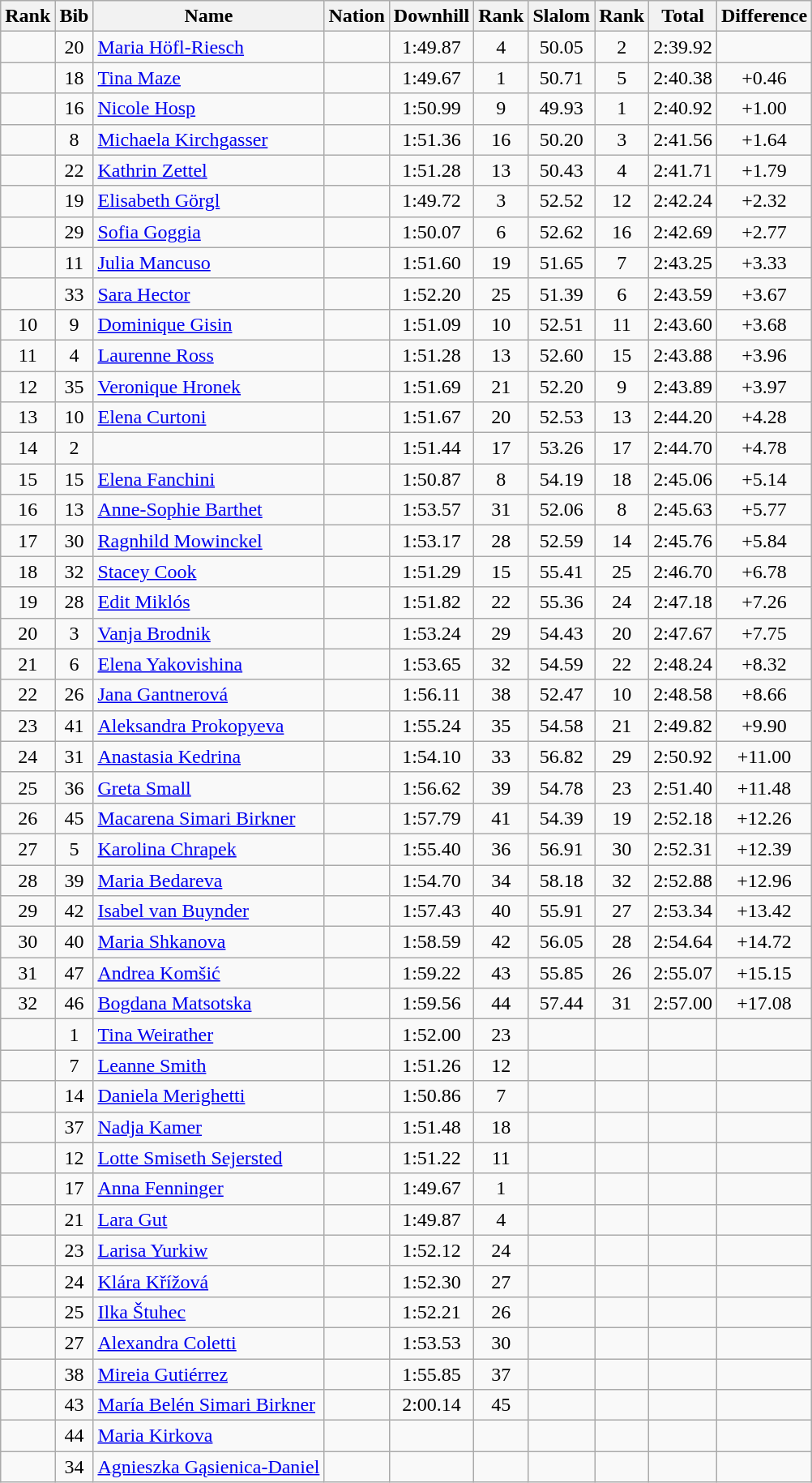<table class="wikitable sortable" style="text-align:center">
<tr>
<th>Rank</th>
<th>Bib</th>
<th>Name</th>
<th>Nation</th>
<th>Downhill</th>
<th>Rank</th>
<th>Slalom</th>
<th>Rank</th>
<th>Total</th>
<th>Difference</th>
</tr>
<tr>
<td></td>
<td>20</td>
<td align=left><a href='#'>Maria Höfl-Riesch</a></td>
<td align=left></td>
<td>1:49.87</td>
<td>4</td>
<td>50.05</td>
<td>2</td>
<td>2:39.92</td>
<td></td>
</tr>
<tr>
<td></td>
<td>18</td>
<td align=left><a href='#'>Tina Maze</a></td>
<td align=left></td>
<td>1:49.67</td>
<td>1</td>
<td>50.71</td>
<td>5</td>
<td>2:40.38</td>
<td>+0.46</td>
</tr>
<tr>
<td></td>
<td>16</td>
<td align=left><a href='#'>Nicole Hosp</a></td>
<td align=left></td>
<td>1:50.99</td>
<td>9</td>
<td>49.93</td>
<td>1</td>
<td>2:40.92</td>
<td>+1.00</td>
</tr>
<tr>
<td></td>
<td>8</td>
<td align=left><a href='#'>Michaela Kirchgasser</a></td>
<td align=left></td>
<td>1:51.36</td>
<td>16</td>
<td>50.20</td>
<td>3</td>
<td>2:41.56</td>
<td>+1.64</td>
</tr>
<tr>
<td></td>
<td>22</td>
<td align=left><a href='#'>Kathrin Zettel</a></td>
<td align=left></td>
<td>1:51.28</td>
<td>13</td>
<td>50.43</td>
<td>4</td>
<td>2:41.71</td>
<td>+1.79</td>
</tr>
<tr>
<td></td>
<td>19</td>
<td align=left><a href='#'>Elisabeth Görgl</a></td>
<td align=left></td>
<td>1:49.72</td>
<td>3</td>
<td>52.52</td>
<td>12</td>
<td>2:42.24</td>
<td>+2.32</td>
</tr>
<tr>
<td></td>
<td>29</td>
<td align=left><a href='#'>Sofia Goggia</a></td>
<td align=left></td>
<td>1:50.07</td>
<td>6</td>
<td>52.62</td>
<td>16</td>
<td>2:42.69</td>
<td>+2.77</td>
</tr>
<tr>
<td></td>
<td>11</td>
<td align=left><a href='#'>Julia Mancuso</a></td>
<td align=left></td>
<td>1:51.60</td>
<td>19</td>
<td>51.65</td>
<td>7</td>
<td>2:43.25</td>
<td>+3.33</td>
</tr>
<tr>
<td></td>
<td>33</td>
<td align=left><a href='#'>Sara Hector</a></td>
<td align=left></td>
<td>1:52.20</td>
<td>25</td>
<td>51.39</td>
<td>6</td>
<td>2:43.59</td>
<td>+3.67</td>
</tr>
<tr>
<td>10</td>
<td>9</td>
<td align=left><a href='#'>Dominique Gisin</a></td>
<td align=left></td>
<td>1:51.09</td>
<td>10</td>
<td>52.51</td>
<td>11</td>
<td>2:43.60</td>
<td>+3.68</td>
</tr>
<tr>
<td>11</td>
<td>4</td>
<td align=left><a href='#'>Laurenne Ross</a></td>
<td align=left></td>
<td>1:51.28</td>
<td>13</td>
<td>52.60</td>
<td>15</td>
<td>2:43.88</td>
<td>+3.96</td>
</tr>
<tr>
<td>12</td>
<td>35</td>
<td align=left><a href='#'>Veronique Hronek</a></td>
<td align=left></td>
<td>1:51.69</td>
<td>21</td>
<td>52.20</td>
<td>9</td>
<td>2:43.89</td>
<td>+3.97</td>
</tr>
<tr>
<td>13</td>
<td>10</td>
<td align=left><a href='#'>Elena Curtoni</a></td>
<td align=left></td>
<td>1:51.67</td>
<td>20</td>
<td>52.53</td>
<td>13</td>
<td>2:44.20</td>
<td>+4.28</td>
</tr>
<tr>
<td>14</td>
<td>2</td>
<td align=left></td>
<td align=left></td>
<td>1:51.44</td>
<td>17</td>
<td>53.26</td>
<td>17</td>
<td>2:44.70</td>
<td>+4.78</td>
</tr>
<tr>
<td>15</td>
<td>15</td>
<td align=left><a href='#'>Elena Fanchini</a></td>
<td align=left></td>
<td>1:50.87</td>
<td>8</td>
<td>54.19</td>
<td>18</td>
<td>2:45.06</td>
<td>+5.14</td>
</tr>
<tr>
<td>16</td>
<td>13</td>
<td align=left><a href='#'>Anne-Sophie Barthet</a></td>
<td align=left></td>
<td>1:53.57</td>
<td>31</td>
<td>52.06</td>
<td>8</td>
<td>2:45.63</td>
<td>+5.77</td>
</tr>
<tr>
<td>17</td>
<td>30</td>
<td align=left><a href='#'>Ragnhild Mowinckel</a></td>
<td align=left></td>
<td>1:53.17</td>
<td>28</td>
<td>52.59</td>
<td>14</td>
<td>2:45.76</td>
<td>+5.84</td>
</tr>
<tr>
<td>18</td>
<td>32</td>
<td align=left><a href='#'>Stacey Cook</a></td>
<td align=left></td>
<td>1:51.29</td>
<td>15</td>
<td>55.41</td>
<td>25</td>
<td>2:46.70</td>
<td>+6.78</td>
</tr>
<tr>
<td>19</td>
<td>28</td>
<td align=left><a href='#'>Edit Miklós</a></td>
<td align=left></td>
<td>1:51.82</td>
<td>22</td>
<td>55.36</td>
<td>24</td>
<td>2:47.18</td>
<td>+7.26</td>
</tr>
<tr>
<td>20</td>
<td>3</td>
<td align=left><a href='#'>Vanja Brodnik</a></td>
<td align=left></td>
<td>1:53.24</td>
<td>29</td>
<td>54.43</td>
<td>20</td>
<td>2:47.67</td>
<td>+7.75</td>
</tr>
<tr>
<td>21</td>
<td>6</td>
<td align=left><a href='#'>Elena Yakovishina</a></td>
<td align=left></td>
<td>1:53.65</td>
<td>32</td>
<td>54.59</td>
<td>22</td>
<td>2:48.24</td>
<td>+8.32</td>
</tr>
<tr>
<td>22</td>
<td>26</td>
<td align=left><a href='#'>Jana Gantnerová</a></td>
<td align=left></td>
<td>1:56.11</td>
<td>38</td>
<td>52.47</td>
<td>10</td>
<td>2:48.58</td>
<td>+8.66</td>
</tr>
<tr>
<td>23</td>
<td>41</td>
<td align=left><a href='#'>Aleksandra Prokopyeva</a></td>
<td align=left></td>
<td>1:55.24</td>
<td>35</td>
<td>54.58</td>
<td>21</td>
<td>2:49.82</td>
<td>+9.90</td>
</tr>
<tr>
<td>24</td>
<td>31</td>
<td align=left><a href='#'>Anastasia Kedrina</a></td>
<td align=left></td>
<td>1:54.10</td>
<td>33</td>
<td>56.82</td>
<td>29</td>
<td>2:50.92</td>
<td>+11.00</td>
</tr>
<tr>
<td>25</td>
<td>36</td>
<td align=left><a href='#'>Greta Small</a></td>
<td align=left></td>
<td>1:56.62</td>
<td>39</td>
<td>54.78</td>
<td>23</td>
<td>2:51.40</td>
<td>+11.48</td>
</tr>
<tr>
<td>26</td>
<td>45</td>
<td align=left><a href='#'>Macarena Simari Birkner</a></td>
<td align=left></td>
<td>1:57.79</td>
<td>41</td>
<td>54.39</td>
<td>19</td>
<td>2:52.18</td>
<td>+12.26</td>
</tr>
<tr>
<td>27</td>
<td>5</td>
<td align=left><a href='#'>Karolina Chrapek</a></td>
<td align=left></td>
<td>1:55.40</td>
<td>36</td>
<td>56.91</td>
<td>30</td>
<td>2:52.31</td>
<td>+12.39</td>
</tr>
<tr>
<td>28</td>
<td>39</td>
<td align=left><a href='#'>Maria Bedareva</a></td>
<td align=left></td>
<td>1:54.70</td>
<td>34</td>
<td>58.18</td>
<td>32</td>
<td>2:52.88</td>
<td>+12.96</td>
</tr>
<tr>
<td>29</td>
<td>42</td>
<td align=left><a href='#'>Isabel van Buynder</a></td>
<td align=left></td>
<td>1:57.43</td>
<td>40</td>
<td>55.91</td>
<td>27</td>
<td>2:53.34</td>
<td>+13.42</td>
</tr>
<tr>
<td>30</td>
<td>40</td>
<td align=left><a href='#'>Maria Shkanova</a></td>
<td align=left></td>
<td>1:58.59</td>
<td>42</td>
<td>56.05</td>
<td>28</td>
<td>2:54.64</td>
<td>+14.72</td>
</tr>
<tr>
<td>31</td>
<td>47</td>
<td align=left><a href='#'>Andrea Komšić</a></td>
<td align=left></td>
<td>1:59.22</td>
<td>43</td>
<td>55.85</td>
<td>26</td>
<td>2:55.07</td>
<td>+15.15</td>
</tr>
<tr>
<td>32</td>
<td>46</td>
<td align=left><a href='#'>Bogdana Matsotska</a></td>
<td align=left></td>
<td>1:59.56</td>
<td>44</td>
<td>57.44</td>
<td>31</td>
<td>2:57.00</td>
<td>+17.08</td>
</tr>
<tr>
<td></td>
<td>1</td>
<td align=left><a href='#'>Tina Weirather</a></td>
<td align=left></td>
<td>1:52.00</td>
<td>23</td>
<td></td>
<td></td>
<td></td>
<td></td>
</tr>
<tr>
<td></td>
<td>7</td>
<td align=left><a href='#'>Leanne Smith</a></td>
<td align=left></td>
<td>1:51.26</td>
<td>12</td>
<td></td>
<td></td>
<td></td>
<td></td>
</tr>
<tr>
<td></td>
<td>14</td>
<td align=left><a href='#'>Daniela Merighetti</a></td>
<td align=left></td>
<td>1:50.86</td>
<td>7</td>
<td></td>
<td></td>
<td></td>
<td></td>
</tr>
<tr>
<td></td>
<td>37</td>
<td align=left><a href='#'>Nadja Kamer</a></td>
<td align=left></td>
<td>1:51.48</td>
<td>18</td>
<td></td>
<td></td>
<td></td>
<td></td>
</tr>
<tr>
<td></td>
<td>12</td>
<td align=left><a href='#'>Lotte Smiseth Sejersted</a></td>
<td align=left></td>
<td>1:51.22</td>
<td>11</td>
<td></td>
<td></td>
<td></td>
<td></td>
</tr>
<tr>
<td></td>
<td>17</td>
<td align=left><a href='#'>Anna Fenninger</a></td>
<td align=left></td>
<td>1:49.67</td>
<td>1</td>
<td></td>
<td></td>
<td></td>
<td></td>
</tr>
<tr>
<td></td>
<td>21</td>
<td align=left><a href='#'>Lara Gut</a></td>
<td align=left></td>
<td>1:49.87</td>
<td>4</td>
<td></td>
<td></td>
<td></td>
<td></td>
</tr>
<tr>
<td></td>
<td>23</td>
<td align=left><a href='#'>Larisa Yurkiw</a></td>
<td align=left></td>
<td>1:52.12</td>
<td>24</td>
<td></td>
<td></td>
<td></td>
<td></td>
</tr>
<tr>
<td></td>
<td>24</td>
<td align=left><a href='#'>Klára Křížová</a></td>
<td align=left></td>
<td>1:52.30</td>
<td>27</td>
<td></td>
<td></td>
<td></td>
<td></td>
</tr>
<tr>
<td></td>
<td>25</td>
<td align=left><a href='#'>Ilka Štuhec</a></td>
<td align=left></td>
<td>1:52.21</td>
<td>26</td>
<td></td>
<td></td>
<td></td>
<td></td>
</tr>
<tr>
<td></td>
<td>27</td>
<td align=left><a href='#'>Alexandra Coletti</a></td>
<td align=left></td>
<td>1:53.53</td>
<td>30</td>
<td></td>
<td></td>
<td></td>
<td></td>
</tr>
<tr>
<td></td>
<td>38</td>
<td align=left><a href='#'>Mireia Gutiérrez</a></td>
<td align=left></td>
<td>1:55.85</td>
<td>37</td>
<td></td>
<td></td>
<td></td>
<td></td>
</tr>
<tr>
<td></td>
<td>43</td>
<td align=left><a href='#'>María Belén Simari Birkner</a></td>
<td align=left></td>
<td>2:00.14</td>
<td>45</td>
<td></td>
<td></td>
<td></td>
<td></td>
</tr>
<tr>
<td></td>
<td>44</td>
<td align=left><a href='#'>Maria Kirkova</a></td>
<td align=left></td>
<td></td>
<td></td>
<td></td>
<td></td>
<td></td>
<td></td>
</tr>
<tr>
<td></td>
<td>34</td>
<td align=left><a href='#'>Agnieszka Gąsienica-Daniel</a></td>
<td align=left></td>
<td></td>
<td></td>
<td></td>
<td></td>
<td></td>
<td></td>
</tr>
</table>
